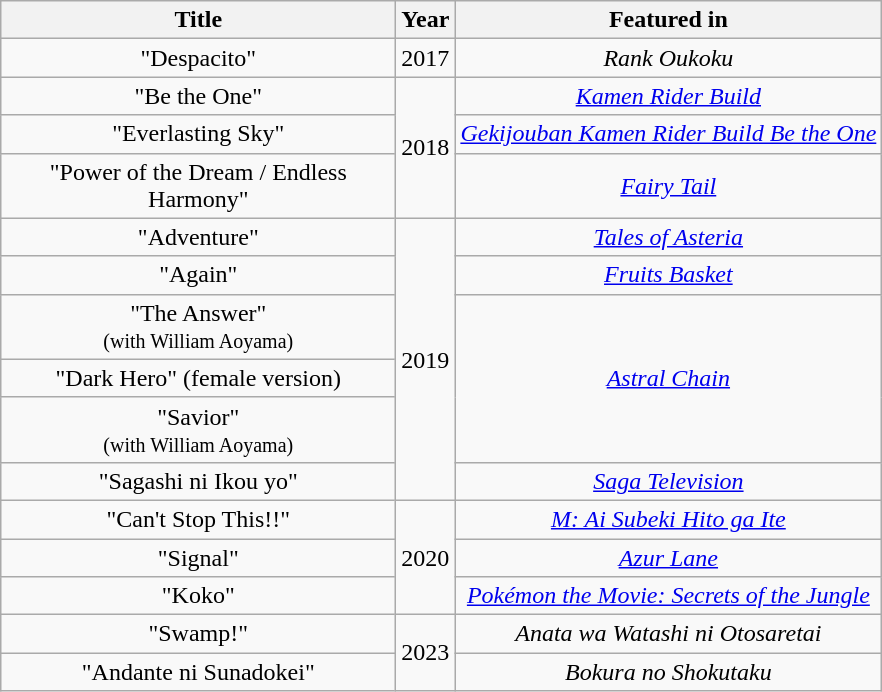<table class="wikitable plainrowheaders" style="text-align:center;">
<tr>
<th scope="col" style="width:16em;">Title</th>
<th scope="col">Year</th>
<th scope="col">Featured in</th>
</tr>
<tr>
<td>"Despacito"</td>
<td align="center" rowspan="1">2017</td>
<td align="center" rowspan="1"><em>Rank Oukoku</em></td>
</tr>
<tr>
<td>"Be the One"</td>
<td align="center" rowspan="3">2018</td>
<td align="center" rowspan="1"><em><a href='#'>Kamen Rider Build</a></em></td>
</tr>
<tr>
<td>"Everlasting Sky"</td>
<td align="center" rowspan="1"><em><a href='#'>Gekijouban Kamen Rider Build Be the One</a></em></td>
</tr>
<tr>
<td>"Power of the Dream / Endless Harmony"</td>
<td align="center" rowspan="1"><em><a href='#'>Fairy Tail</a></em></td>
</tr>
<tr>
<td>"Adventure"</td>
<td rowspan="6" align="center">2019</td>
<td align="center" rowspan="1"><em><a href='#'>Tales of Asteria</a></em></td>
</tr>
<tr>
<td>"Again"</td>
<td align="center" rowspan="1"><em><a href='#'>Fruits Basket</a></em></td>
</tr>
<tr>
<td>"The Answer"<br><small>(with William Aoyama)</small></td>
<td rowspan="3"><em><a href='#'>Astral Chain</a></em></td>
</tr>
<tr>
<td>"Dark Hero" (female version)</td>
</tr>
<tr>
<td>"Savior"<br><small>(with William Aoyama)</small></td>
</tr>
<tr>
<td>"Sagashi ni Ikou yo"</td>
<td align="center" rowspan="1"><em><a href='#'>Saga Television</a></em></td>
</tr>
<tr>
<td>"Can't Stop This!!"</td>
<td align="center" rowspan="3">2020</td>
<td align="center" rowspan="1"><em><a href='#'>M: Ai Subeki Hito ga Ite</a></em></td>
</tr>
<tr>
<td>"Signal"</td>
<td align="center" rowspan="1"><em><a href='#'>Azur Lane</a></em></td>
</tr>
<tr>
<td>"Koko"</td>
<td align="center" rowspan="1"><em><a href='#'>Pokémon the Movie: Secrets of the Jungle</a></em></td>
</tr>
<tr>
<td>"Swamp!"</td>
<td rowspan="2" align="center">2023</td>
<td align="center" rowspan="1"><em>Anata wa Watashi ni Otosaretai</em></td>
</tr>
<tr>
<td>"Andante ni Sunadokei"</td>
<td><em>Bokura no Shokutaku</em></td>
</tr>
</table>
